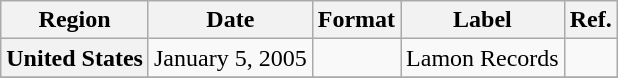<table class="wikitable plainrowheaders">
<tr>
<th scope="col">Region</th>
<th scope="col">Date</th>
<th scope="col">Format</th>
<th scope="col">Label</th>
<th scope="col">Ref.</th>
</tr>
<tr>
<th scope="row">United States</th>
<td>January 5, 2005</td>
<td></td>
<td>Lamon Records</td>
<td></td>
</tr>
<tr>
</tr>
</table>
